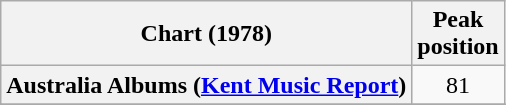<table class="wikitable sortable plainrowheaders">
<tr>
<th scope="col">Chart (1978)</th>
<th scope="col">Peak<br>position</th>
</tr>
<tr>
<th scope="row">Australia Albums (<a href='#'>Kent Music Report</a>)</th>
<td align="center">81</td>
</tr>
<tr>
</tr>
<tr>
</tr>
</table>
